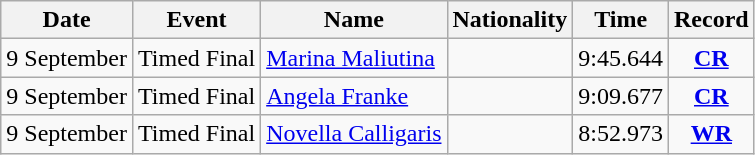<table class=wikitable style=text-align:center>
<tr>
<th>Date</th>
<th>Event</th>
<th>Name</th>
<th>Nationality</th>
<th>Time</th>
<th>Record</th>
</tr>
<tr>
<td>9 September</td>
<td>Timed Final</td>
<td align=left><a href='#'>Marina Maliutina</a></td>
<td align="left"></td>
<td>9:45.644</td>
<td><a href='#'><strong>CR</strong></a></td>
</tr>
<tr>
<td>9 September</td>
<td>Timed Final</td>
<td align=left><a href='#'>Angela Franke</a></td>
<td align=left></td>
<td>9:09.677</td>
<td><a href='#'><strong>CR</strong></a></td>
</tr>
<tr>
<td>9 September</td>
<td>Timed Final</td>
<td align=left><a href='#'>Novella Calligaris</a></td>
<td align=left></td>
<td>8:52.973</td>
<td><a href='#'><strong>WR</strong></a></td>
</tr>
</table>
